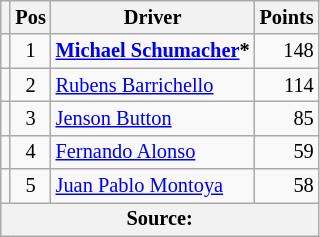<table class="wikitable" style="font-size: 85%;">
<tr>
<th></th>
<th>Pos</th>
<th>Driver</th>
<th>Points</th>
</tr>
<tr>
<td></td>
<td align="center">1</td>
<td> <strong><a href='#'>Michael Schumacher</a>*</strong></td>
<td align="right">148</td>
</tr>
<tr>
<td></td>
<td align="center">2</td>
<td> <a href='#'>Rubens Barrichello</a></td>
<td align="right">114</td>
</tr>
<tr>
<td></td>
<td align="center">3</td>
<td> <a href='#'>Jenson Button</a></td>
<td align="right">85</td>
</tr>
<tr>
<td></td>
<td align="center">4</td>
<td> <a href='#'>Fernando Alonso</a></td>
<td align="right">59</td>
</tr>
<tr>
<td></td>
<td align="center">5</td>
<td> <a href='#'>Juan Pablo Montoya</a></td>
<td align="right">58</td>
</tr>
<tr>
<th colspan=4>Source:</th>
</tr>
</table>
